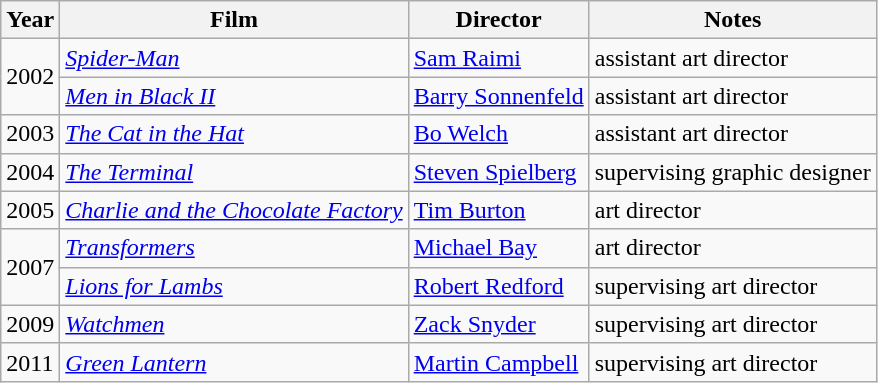<table class="wikitable">
<tr>
<th>Year</th>
<th>Film</th>
<th>Director</th>
<th>Notes</th>
</tr>
<tr>
<td rowspan="2">2002</td>
<td><em><a href='#'>Spider-Man</a></em></td>
<td><a href='#'>Sam Raimi</a></td>
<td>assistant art director</td>
</tr>
<tr>
<td><em><a href='#'>Men in Black II</a></em></td>
<td><a href='#'>Barry Sonnenfeld</a></td>
<td>assistant art director</td>
</tr>
<tr>
<td>2003</td>
<td><em><a href='#'>The Cat in the Hat</a></em></td>
<td><a href='#'>Bo Welch</a></td>
<td>assistant art director</td>
</tr>
<tr>
<td>2004</td>
<td><em><a href='#'>The Terminal</a></em></td>
<td><a href='#'>Steven Spielberg</a></td>
<td>supervising graphic designer</td>
</tr>
<tr>
<td>2005</td>
<td><em><a href='#'>Charlie and the Chocolate Factory</a></em></td>
<td><a href='#'>Tim Burton</a></td>
<td>art director</td>
</tr>
<tr>
<td rowspan="2">2007</td>
<td><em><a href='#'>Transformers</a></em></td>
<td><a href='#'>Michael Bay</a></td>
<td>art director</td>
</tr>
<tr>
<td><em><a href='#'>Lions for Lambs</a></em></td>
<td><a href='#'>Robert Redford</a></td>
<td>supervising art director</td>
</tr>
<tr>
<td>2009</td>
<td><em><a href='#'>Watchmen</a></em></td>
<td><a href='#'>Zack Snyder</a></td>
<td>supervising art director</td>
</tr>
<tr>
<td>2011</td>
<td><em><a href='#'>Green Lantern</a></em></td>
<td><a href='#'>Martin Campbell</a></td>
<td>supervising art director</td>
</tr>
</table>
